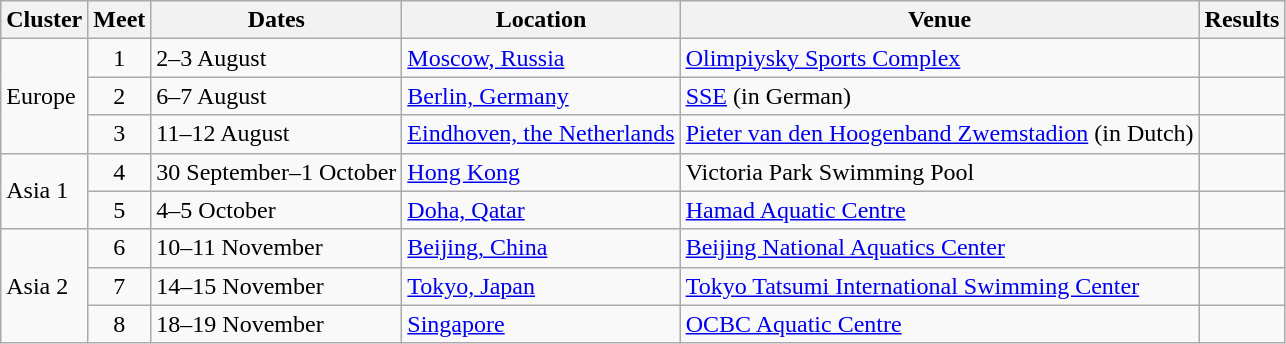<table class=wikitable>
<tr>
<th>Cluster</th>
<th>Meet</th>
<th>Dates</th>
<th>Location</th>
<th>Venue</th>
<th>Results</th>
</tr>
<tr>
<td rowspan=3>Europe</td>
<td align=center>1</td>
<td>2–3 August</td>
<td> <a href='#'>Moscow, Russia</a></td>
<td><a href='#'>Olimpiysky Sports Complex</a></td>
<td></td>
</tr>
<tr>
<td align=center>2</td>
<td>6–7 August</td>
<td> <a href='#'>Berlin, Germany</a></td>
<td><a href='#'>SSE</a> (in German)</td>
<td></td>
</tr>
<tr>
<td align=center>3</td>
<td>11–12 August</td>
<td> <a href='#'>Eindhoven, the Netherlands</a></td>
<td><a href='#'>Pieter van den Hoogenband Zwemstadion</a> (in Dutch)</td>
<td></td>
</tr>
<tr>
<td rowspan=2>Asia 1</td>
<td align=center>4</td>
<td>30 September–1 October</td>
<td> <a href='#'>Hong Kong</a></td>
<td>Victoria Park Swimming Pool</td>
<td></td>
</tr>
<tr>
<td align=center>5</td>
<td>4–5 October</td>
<td> <a href='#'>Doha, Qatar</a></td>
<td><a href='#'>Hamad Aquatic Centre</a></td>
<td></td>
</tr>
<tr>
<td rowspan=3>Asia 2</td>
<td align=center>6</td>
<td>10–11 November</td>
<td> <a href='#'>Beijing, China</a></td>
<td><a href='#'>Beijing National Aquatics Center</a></td>
<td></td>
</tr>
<tr>
<td align=center>7</td>
<td>14–15 November</td>
<td> <a href='#'>Tokyo, Japan</a></td>
<td><a href='#'>Tokyo Tatsumi International Swimming Center</a></td>
<td></td>
</tr>
<tr>
<td align=center>8</td>
<td>18–19 November</td>
<td> <a href='#'>Singapore</a></td>
<td><a href='#'>OCBC Aquatic Centre</a></td>
<td></td>
</tr>
</table>
